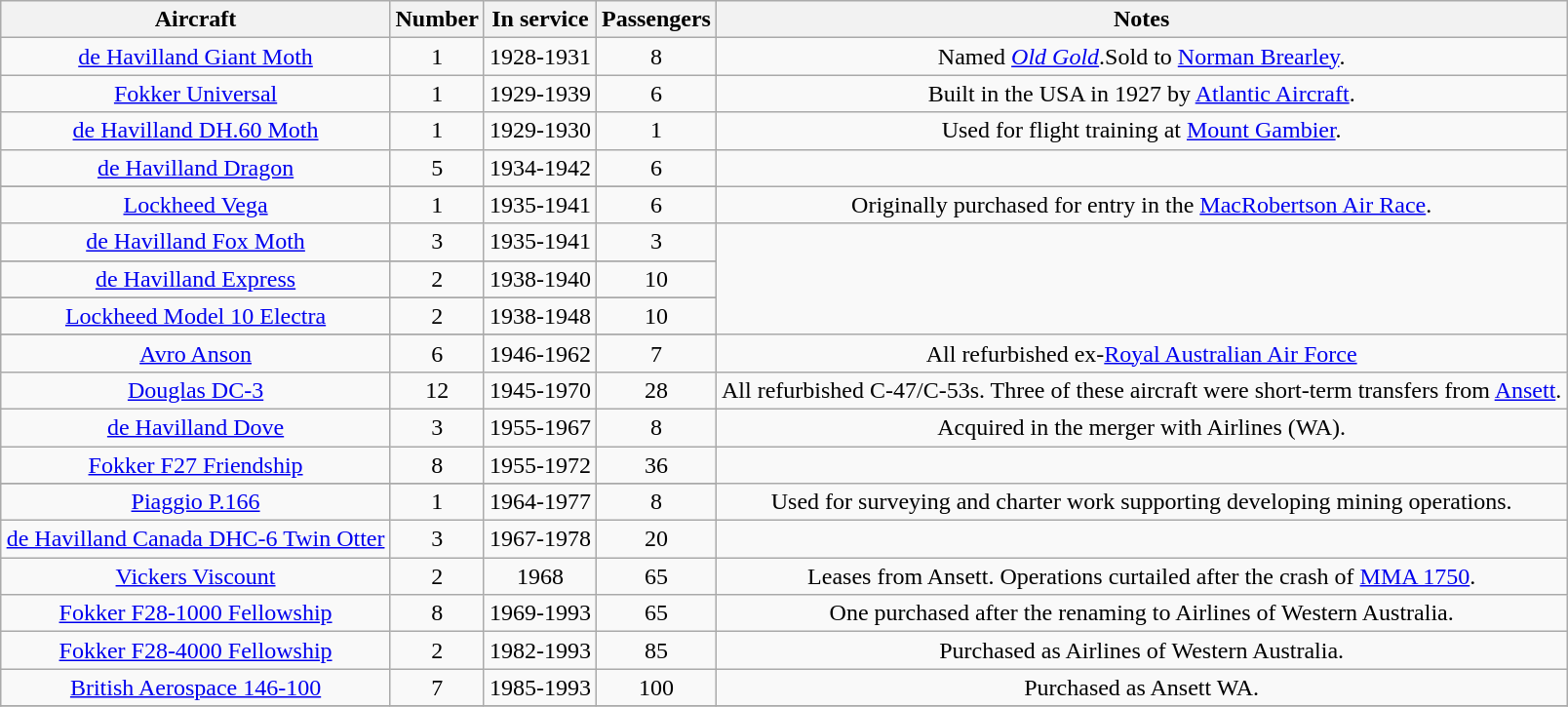<table class="wikitable" style="border-collapse:collapse;text-align:center;margin:auto;">
<tr>
<th>Aircraft</th>
<th>Number</th>
<th>In service</th>
<th>Passengers</th>
<th>Notes</th>
</tr>
<tr>
<td><a href='#'>de Havilland Giant Moth</a></td>
<td>1</td>
<td>1928-1931</td>
<td>8</td>
<td>Named <em><a href='#'>Old Gold</a></em>.Sold to <a href='#'>Norman Brearley</a>.</td>
</tr>
<tr>
<td><a href='#'>Fokker Universal</a></td>
<td>1</td>
<td>1929-1939</td>
<td>6</td>
<td>Built in the USA in 1927 by <a href='#'>Atlantic Aircraft</a>.</td>
</tr>
<tr>
<td><a href='#'>de Havilland DH.60 Moth</a></td>
<td>1</td>
<td>1929-1930</td>
<td>1</td>
<td>Used for flight training at <a href='#'>Mount Gambier</a>.</td>
</tr>
<tr>
<td><a href='#'>de Havilland Dragon</a></td>
<td>5</td>
<td>1934-1942</td>
<td>6</td>
</tr>
<tr>
</tr>
<tr>
<td><a href='#'>Lockheed Vega</a></td>
<td>1</td>
<td>1935-1941</td>
<td>6</td>
<td>Originally purchased for entry in the <a href='#'>MacRobertson Air Race</a>.</td>
</tr>
<tr>
<td><a href='#'>de Havilland Fox Moth</a></td>
<td>3</td>
<td>1935-1941</td>
<td>3</td>
</tr>
<tr>
</tr>
<tr>
<td><a href='#'>de Havilland Express</a></td>
<td>2</td>
<td>1938-1940</td>
<td>10</td>
</tr>
<tr>
</tr>
<tr>
<td><a href='#'>Lockheed Model 10 Electra</a></td>
<td>2</td>
<td>1938-1948</td>
<td>10</td>
</tr>
<tr>
</tr>
<tr>
<td><a href='#'>Avro Anson</a></td>
<td>6</td>
<td>1946-1962</td>
<td>7</td>
<td>All refurbished ex-<a href='#'>Royal Australian Air Force</a></td>
</tr>
<tr>
<td><a href='#'>Douglas DC-3</a></td>
<td>12</td>
<td>1945-1970</td>
<td>28</td>
<td>All refurbished C-47/C-53s. Three of these aircraft were short-term transfers from <a href='#'>Ansett</a>.</td>
</tr>
<tr>
<td><a href='#'>de Havilland Dove</a></td>
<td>3</td>
<td>1955-1967</td>
<td>8</td>
<td>Acquired in the merger with Airlines (WA).</td>
</tr>
<tr>
<td><a href='#'>Fokker F27 Friendship</a></td>
<td>8</td>
<td>1955-1972</td>
<td>36</td>
</tr>
<tr>
</tr>
<tr>
<td><a href='#'>Piaggio P.166</a></td>
<td>1</td>
<td>1964-1977</td>
<td>8</td>
<td>Used for surveying and charter work supporting developing mining operations.</td>
</tr>
<tr>
<td><a href='#'>de Havilland Canada DHC-6 Twin Otter</a></td>
<td>3</td>
<td>1967-1978</td>
<td>20</td>
</tr>
<tr>
<td><a href='#'>Vickers Viscount</a></td>
<td>2</td>
<td>1968</td>
<td>65</td>
<td>Leases from Ansett. Operations curtailed after the crash of <a href='#'>MMA 1750</a>.</td>
</tr>
<tr>
<td><a href='#'>Fokker F28-1000 Fellowship</a></td>
<td>8</td>
<td>1969-1993</td>
<td>65</td>
<td>One purchased after the renaming to Airlines of Western Australia.</td>
</tr>
<tr>
<td><a href='#'>Fokker F28-4000 Fellowship</a></td>
<td>2</td>
<td>1982-1993</td>
<td>85</td>
<td>Purchased as Airlines of Western Australia.</td>
</tr>
<tr>
<td><a href='#'>British Aerospace 146-100</a></td>
<td>7</td>
<td>1985-1993</td>
<td>100</td>
<td>Purchased as Ansett WA.</td>
</tr>
<tr>
</tr>
</table>
